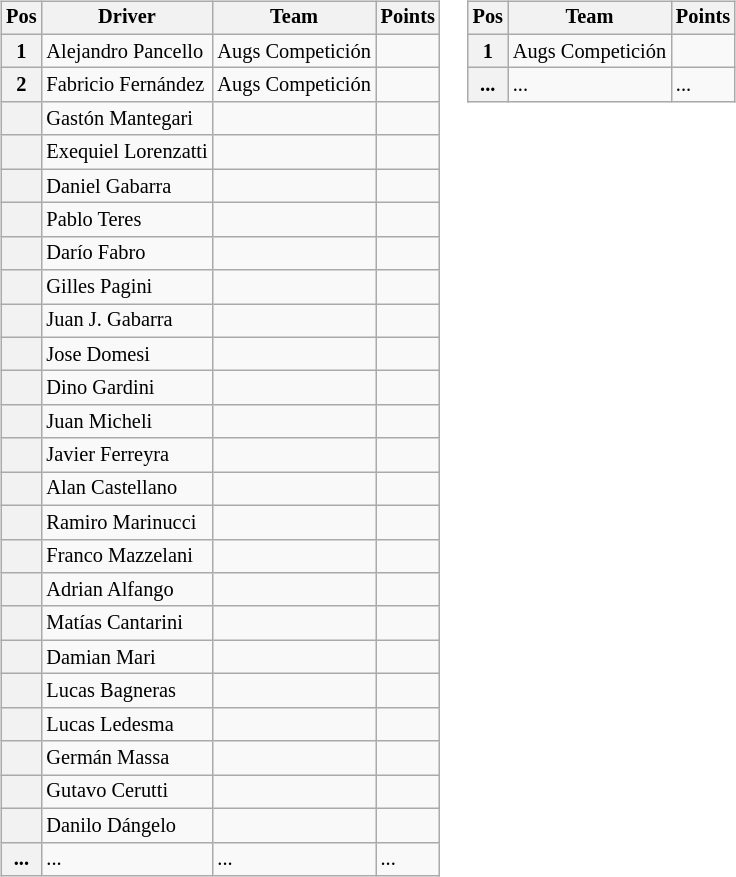<table>
<tr>
<td><br><table class="wikitable" style="font-size:85%">
<tr>
<th>Pos</th>
<th>Driver</th>
<th>Team</th>
<th>Points</th>
</tr>
<tr>
<th>1</th>
<td> Alejandro Pancello</td>
<td>Augs Competición</td>
<td></td>
</tr>
<tr>
<th>2</th>
<td> Fabricio Fernández</td>
<td>Augs Competición</td>
<td></td>
</tr>
<tr>
<th></th>
<td> Gastón Mantegari</td>
<td></td>
<td></td>
</tr>
<tr>
<th></th>
<td> Exequiel Lorenzatti</td>
<td></td>
<td></td>
</tr>
<tr>
<th></th>
<td> Daniel Gabarra</td>
<td></td>
<td></td>
</tr>
<tr>
<th></th>
<td> Pablo Teres</td>
<td></td>
<td></td>
</tr>
<tr>
<th></th>
<td> Darío Fabro</td>
<td></td>
<td></td>
</tr>
<tr>
<th></th>
<td> Gilles Pagini</td>
<td></td>
<td></td>
</tr>
<tr>
<th></th>
<td> Juan J. Gabarra</td>
<td></td>
<td></td>
</tr>
<tr>
<th></th>
<td> Jose Domesi</td>
<td></td>
<td></td>
</tr>
<tr>
<th></th>
<td> Dino Gardini</td>
<td></td>
<td></td>
</tr>
<tr>
<th></th>
<td> Juan Micheli</td>
<td></td>
<td></td>
</tr>
<tr>
<th></th>
<td> Javier Ferreyra</td>
<td></td>
<td></td>
</tr>
<tr>
<th></th>
<td> Alan Castellano</td>
<td></td>
<td></td>
</tr>
<tr>
<th></th>
<td> Ramiro Marinucci</td>
<td></td>
<td></td>
</tr>
<tr>
<th></th>
<td> Franco Mazzelani</td>
<td></td>
<td></td>
</tr>
<tr>
<th></th>
<td> Adrian Alfango</td>
<td></td>
<td></td>
</tr>
<tr>
<th></th>
<td> Matías Cantarini</td>
<td></td>
<td></td>
</tr>
<tr>
<th></th>
<td> Damian Mari</td>
<td></td>
<td></td>
</tr>
<tr>
<th></th>
<td> Lucas Bagneras</td>
<td></td>
<td></td>
</tr>
<tr>
<th></th>
<td> Lucas Ledesma</td>
<td></td>
<td></td>
</tr>
<tr>
<th></th>
<td> Germán Massa</td>
<td></td>
<td></td>
</tr>
<tr>
<th></th>
<td> Gutavo Cerutti</td>
<td></td>
<td></td>
</tr>
<tr>
<th></th>
<td> Danilo Dángelo</td>
<td></td>
<td></td>
</tr>
<tr>
<th>...</th>
<td>...</td>
<td>...</td>
<td>...</td>
</tr>
</table>
</td>
<td valign=top><br><table class="wikitable" style="font-size:85%;">
<tr>
<th>Pos</th>
<th>Team</th>
<th>Points</th>
</tr>
<tr>
<th>1</th>
<td>Augs Competición</td>
<td></td>
</tr>
<tr>
<th>...</th>
<td>...</td>
<td>...</td>
</tr>
</table>
</td>
</tr>
</table>
